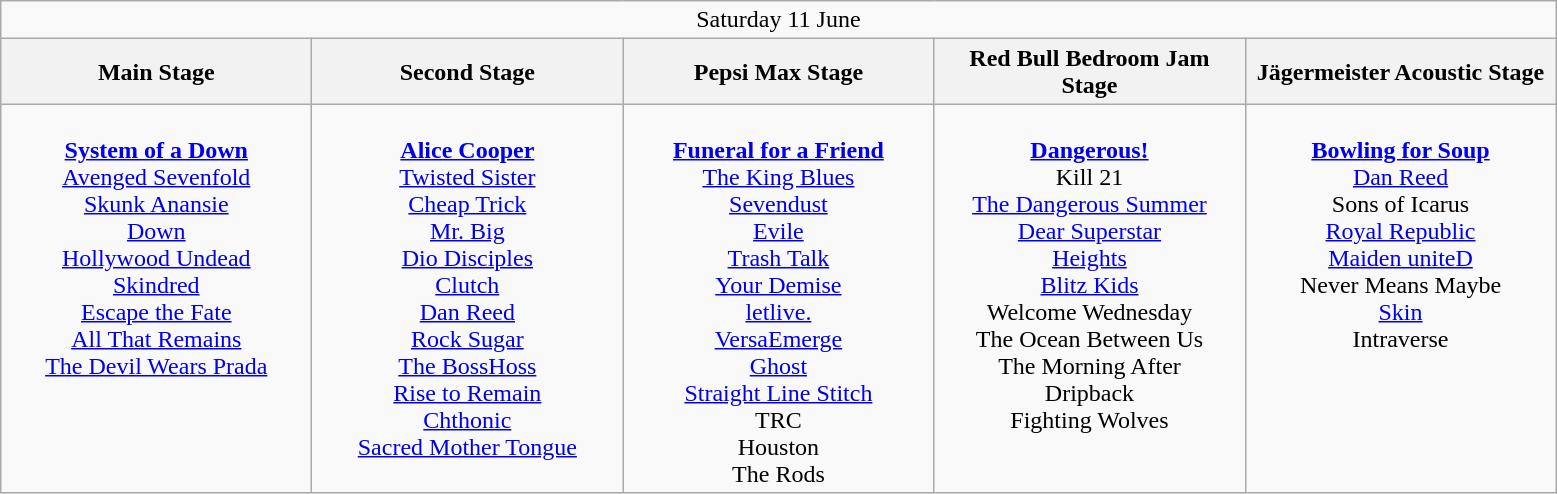<table class="wikitable">
<tr>
<td colspan="5" style="text-align:center;">Saturday 11 June</td>
</tr>
<tr>
<th>Main Stage</th>
<th>Second Stage</th>
<th>Pepsi Max Stage</th>
<th>Red Bull Bedroom Jam Stage</th>
<th>Jägermeister Acoustic Stage</th>
</tr>
<tr>
<td style="text-align:center; vertical-align:top; width:200px;"><br><strong><a href='#'>System of a Down</a></strong><br>
<a href='#'>Avenged Sevenfold</a><br>
<a href='#'>Skunk Anansie</a><br>
<a href='#'>Down</a><br>
<a href='#'>Hollywood Undead</a><br>
<a href='#'>Skindred</a><br>
<a href='#'>Escape the Fate</a> <br>
<a href='#'>All That Remains</a><br>
<a href='#'>The Devil Wears Prada</a></td>
<td style="text-align:center; vertical-align:top; width:200px;"><br><strong><a href='#'>Alice Cooper</a></strong><br>
<a href='#'>Twisted Sister</a><br>
<a href='#'>Cheap Trick</a><br>
<a href='#'>Mr. Big</a><br>
<a href='#'>Dio Disciples</a><br>
<a href='#'>Clutch</a><br>
<a href='#'>Dan Reed</a><br>
<a href='#'>Rock Sugar</a> <br>
<a href='#'>The BossHoss</a><br>
<a href='#'>Rise to Remain</a><br>
<a href='#'>Chthonic</a><br>
<a href='#'>Sacred Mother Tongue</a></td>
<td style="text-align:center; vertical-align:top; width:200px;"><br><strong><a href='#'>Funeral for a Friend</a></strong><br>
<a href='#'>The King Blues</a><br>
<a href='#'>Sevendust</a><br>
<a href='#'>Evile</a><br>
<a href='#'>Trash Talk</a><br>
<a href='#'>Your Demise</a><br>
<a href='#'>letlive.</a><br>
<a href='#'>VersaEmerge</a><br>
<a href='#'>Ghost</a><br>
<a href='#'>Straight Line Stitch</a><br>
TRC<br>
Houston <br>
The Rods</td>
<td style="text-align:center; vertical-align:top; width:200px;"><br><strong><a href='#'>Dangerous!</a></strong><br>
Kill 21 <br>
<a href='#'>The Dangerous Summer</a><br>
<a href='#'>Dear Superstar</a><br>
<a href='#'>Heights</a><br>
<a href='#'>Blitz Kids</a><br>
Welcome Wednesday <br>
The Ocean Between Us <br>
The Morning After<br>
Dripback <br>
Fighting Wolves</td>
<td style="text-align:center; vertical-align:top; width:200px;"><br><strong><a href='#'>Bowling for Soup</a></strong><br>
<a href='#'>Dan Reed</a><br>
Sons of Icarus <br>
<a href='#'>Royal Republic</a><br>
<a href='#'>Maiden uniteD</a><br>
Never Means Maybe <br>
<a href='#'>Skin</a><br>
Intraverse</td>
</tr>
</table>
